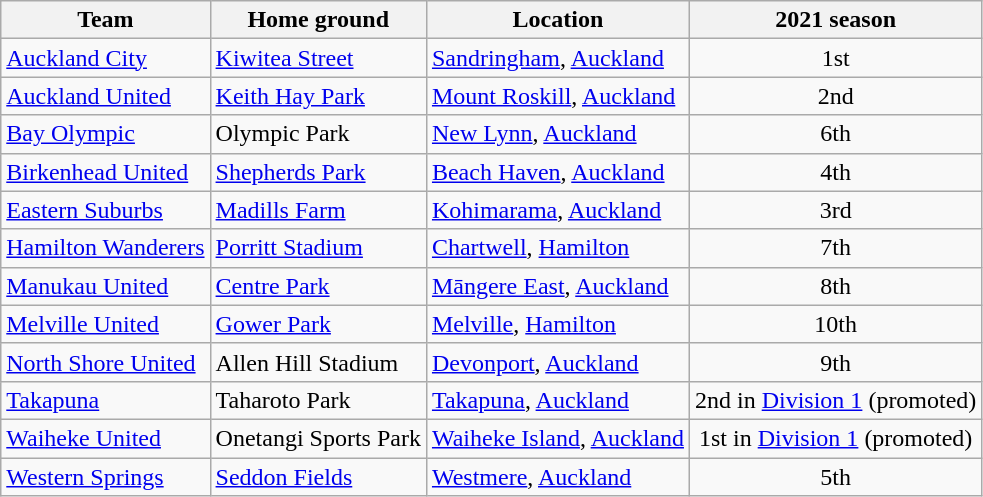<table class="wikitable sortable">
<tr>
<th>Team</th>
<th>Home ground</th>
<th>Location</th>
<th>2021 season</th>
</tr>
<tr>
<td><a href='#'>Auckland City</a></td>
<td><a href='#'>Kiwitea Street</a></td>
<td><a href='#'>Sandringham</a>, <a href='#'>Auckland</a></td>
<td align="center">1st</td>
</tr>
<tr>
<td><a href='#'>Auckland United</a></td>
<td><a href='#'>Keith Hay Park</a></td>
<td><a href='#'>Mount Roskill</a>, <a href='#'>Auckland</a></td>
<td align="center">2nd</td>
</tr>
<tr>
<td><a href='#'>Bay Olympic</a></td>
<td>Olympic Park</td>
<td><a href='#'>New Lynn</a>, <a href='#'>Auckland</a></td>
<td align="center">6th</td>
</tr>
<tr>
<td><a href='#'>Birkenhead United</a></td>
<td><a href='#'>Shepherds Park</a></td>
<td><a href='#'>Beach Haven</a>, <a href='#'>Auckland</a></td>
<td align="center">4th</td>
</tr>
<tr>
<td><a href='#'>Eastern Suburbs</a></td>
<td><a href='#'>Madills Farm</a></td>
<td><a href='#'>Kohimarama</a>, <a href='#'>Auckland</a></td>
<td align="center">3rd</td>
</tr>
<tr>
<td><a href='#'>Hamilton Wanderers</a></td>
<td><a href='#'>Porritt Stadium</a></td>
<td><a href='#'>Chartwell</a>, <a href='#'>Hamilton</a></td>
<td align="center">7th</td>
</tr>
<tr>
<td><a href='#'>Manukau United</a></td>
<td><a href='#'>Centre Park</a></td>
<td><a href='#'>Māngere East</a>, <a href='#'>Auckland</a></td>
<td align="center">8th</td>
</tr>
<tr>
<td><a href='#'>Melville United</a></td>
<td><a href='#'>Gower Park</a></td>
<td><a href='#'>Melville</a>, <a href='#'>Hamilton</a></td>
<td align="center">10th</td>
</tr>
<tr>
<td><a href='#'>North Shore United</a></td>
<td>Allen Hill Stadium</td>
<td><a href='#'>Devonport</a>, <a href='#'>Auckland</a></td>
<td align="center">9th</td>
</tr>
<tr>
<td><a href='#'>Takapuna</a></td>
<td>Taharoto Park</td>
<td><a href='#'>Takapuna</a>, <a href='#'>Auckland</a></td>
<td align="center">2nd in <a href='#'>Division 1</a> (promoted)</td>
</tr>
<tr>
<td><a href='#'>Waiheke United</a></td>
<td>Onetangi Sports Park</td>
<td><a href='#'>Waiheke Island</a>, <a href='#'>Auckland</a></td>
<td align="center">1st in <a href='#'>Division 1</a> (promoted)</td>
</tr>
<tr>
<td><a href='#'>Western Springs</a></td>
<td><a href='#'>Seddon Fields</a></td>
<td><a href='#'>Westmere</a>, <a href='#'>Auckland</a></td>
<td align="center">5th</td>
</tr>
</table>
